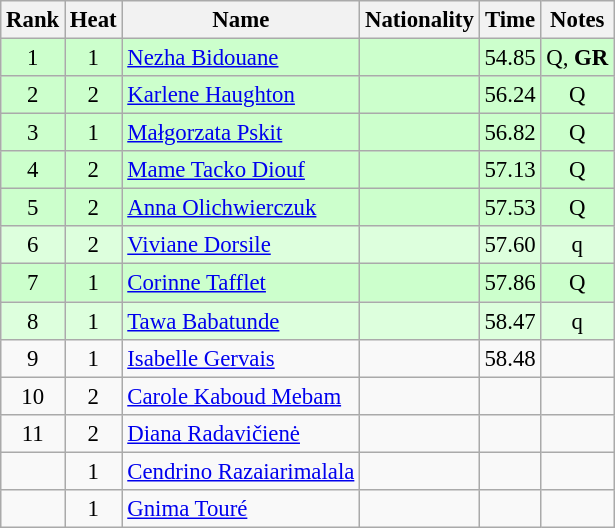<table class="wikitable sortable" style="text-align:center; font-size:95%">
<tr>
<th>Rank</th>
<th>Heat</th>
<th>Name</th>
<th>Nationality</th>
<th>Time</th>
<th>Notes</th>
</tr>
<tr bgcolor=ccffcc>
<td>1</td>
<td>1</td>
<td align=left><a href='#'>Nezha Bidouane</a></td>
<td align=left></td>
<td>54.85</td>
<td>Q, <strong>GR</strong></td>
</tr>
<tr bgcolor=ccffcc>
<td>2</td>
<td>2</td>
<td align=left><a href='#'>Karlene Haughton</a></td>
<td align=left></td>
<td>56.24</td>
<td>Q</td>
</tr>
<tr bgcolor=ccffcc>
<td>3</td>
<td>1</td>
<td align=left><a href='#'>Małgorzata Pskit</a></td>
<td align=left></td>
<td>56.82</td>
<td>Q</td>
</tr>
<tr bgcolor=ccffcc>
<td>4</td>
<td>2</td>
<td align=left><a href='#'>Mame Tacko Diouf</a></td>
<td align=left></td>
<td>57.13</td>
<td>Q</td>
</tr>
<tr bgcolor=ccffcc>
<td>5</td>
<td>2</td>
<td align=left><a href='#'>Anna Olichwierczuk</a></td>
<td align=left></td>
<td>57.53</td>
<td>Q</td>
</tr>
<tr bgcolor=ddffdd>
<td>6</td>
<td>2</td>
<td align=left><a href='#'>Viviane Dorsile</a></td>
<td align=left></td>
<td>57.60</td>
<td>q</td>
</tr>
<tr bgcolor=ccffcc>
<td>7</td>
<td>1</td>
<td align=left><a href='#'>Corinne Tafflet</a></td>
<td align=left></td>
<td>57.86</td>
<td>Q</td>
</tr>
<tr bgcolor=ddffdd>
<td>8</td>
<td>1</td>
<td align=left><a href='#'>Tawa Babatunde</a></td>
<td align=left></td>
<td>58.47</td>
<td>q</td>
</tr>
<tr>
<td>9</td>
<td>1</td>
<td align=left><a href='#'>Isabelle Gervais</a></td>
<td align=left></td>
<td>58.48</td>
<td></td>
</tr>
<tr>
<td>10</td>
<td>2</td>
<td align=left><a href='#'>Carole Kaboud Mebam</a></td>
<td align=left></td>
<td></td>
<td></td>
</tr>
<tr>
<td>11</td>
<td>2</td>
<td align=left><a href='#'>Diana Radavičienė</a></td>
<td align=left></td>
<td></td>
<td></td>
</tr>
<tr>
<td></td>
<td>1</td>
<td align=left><a href='#'>Cendrino Razaiarimalala</a></td>
<td align=left></td>
<td></td>
<td></td>
</tr>
<tr>
<td></td>
<td>1</td>
<td align=left><a href='#'>Gnima Touré</a></td>
<td align=left></td>
<td></td>
<td></td>
</tr>
</table>
